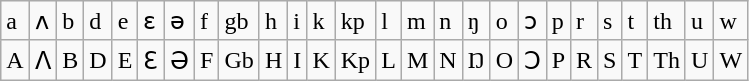<table class="wikitable">
<tr>
<td>a</td>
<td>ʌ</td>
<td>b</td>
<td>d</td>
<td>e</td>
<td>ɛ</td>
<td>ə</td>
<td>f</td>
<td>gb</td>
<td>h</td>
<td>i</td>
<td>k</td>
<td>kp</td>
<td>l</td>
<td>m</td>
<td>n</td>
<td>ŋ</td>
<td>o</td>
<td>ɔ</td>
<td>p</td>
<td>r</td>
<td>s</td>
<td>t</td>
<td>th</td>
<td>u</td>
<td>w</td>
</tr>
<tr>
<td>A</td>
<td>Ʌ</td>
<td>B</td>
<td>D</td>
<td>E</td>
<td>Ɛ</td>
<td>Ə</td>
<td>F</td>
<td>Gb</td>
<td>H</td>
<td>I</td>
<td>K</td>
<td>Kp</td>
<td>L</td>
<td>M</td>
<td>N</td>
<td>Ŋ</td>
<td>O</td>
<td>Ɔ</td>
<td>P</td>
<td>R</td>
<td>S</td>
<td>T</td>
<td>Th</td>
<td>U</td>
<td>W</td>
</tr>
</table>
